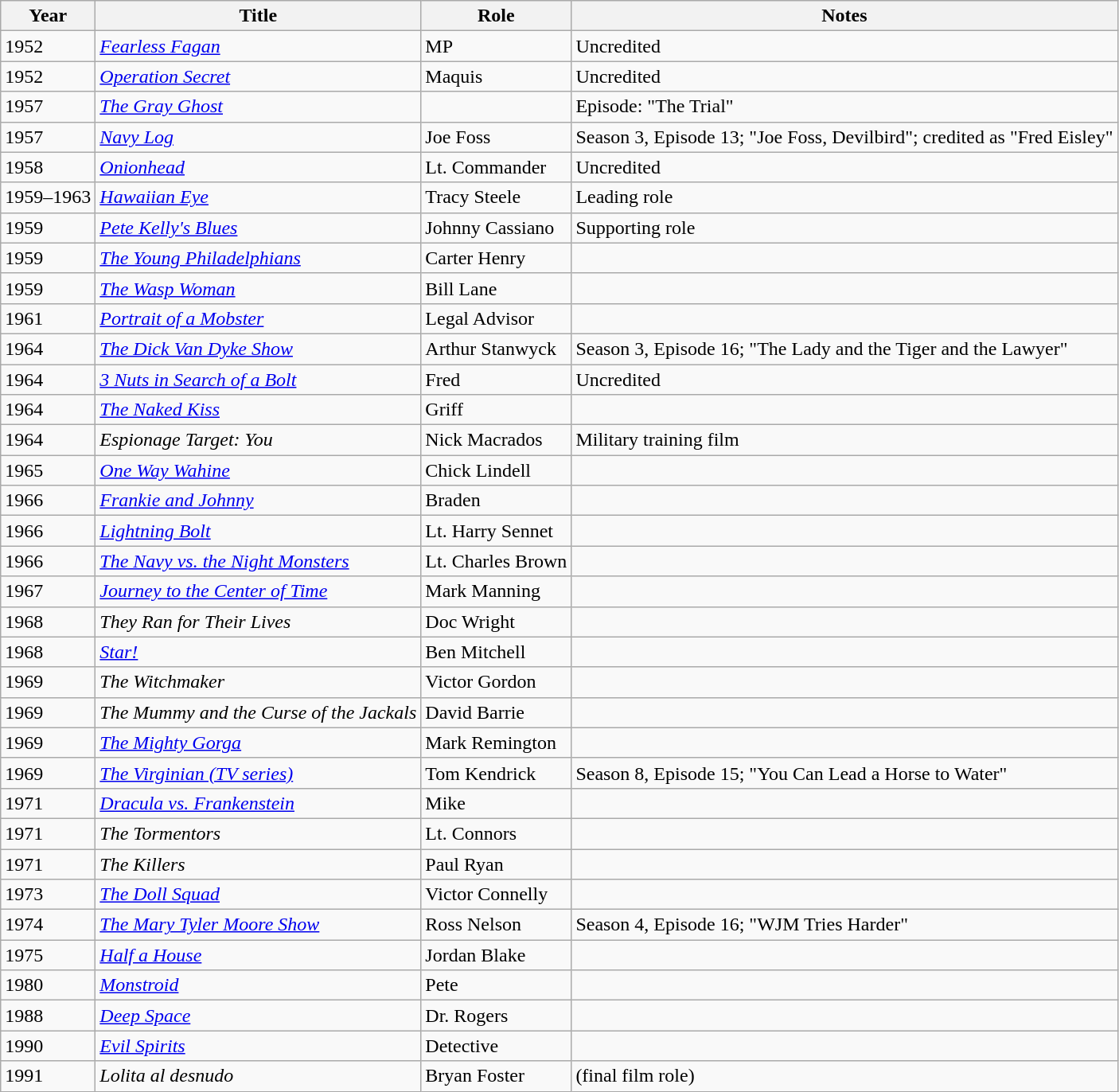<table class="wikitable">
<tr>
<th>Year</th>
<th>Title</th>
<th>Role</th>
<th>Notes</th>
</tr>
<tr>
<td>1952</td>
<td><em><a href='#'>Fearless Fagan</a></em></td>
<td>MP</td>
<td>Uncredited</td>
</tr>
<tr>
<td>1952</td>
<td><em><a href='#'>Operation Secret</a></em></td>
<td>Maquis</td>
<td>Uncredited</td>
</tr>
<tr>
<td>1957</td>
<td><em><a href='#'>The Gray Ghost</a></em></td>
<td></td>
<td>Episode: "The Trial"</td>
</tr>
<tr>
<td>1957</td>
<td><em><a href='#'>Navy Log</a></em></td>
<td>Joe Foss</td>
<td>Season 3, Episode 13; "Joe Foss, Devilbird"; credited as "Fred Eisley"</td>
</tr>
<tr>
<td>1958</td>
<td><em><a href='#'>Onionhead</a></em></td>
<td>Lt. Commander</td>
<td>Uncredited</td>
</tr>
<tr>
<td>1959–1963</td>
<td><em><a href='#'>Hawaiian Eye</a></em></td>
<td>Tracy Steele</td>
<td>Leading role</td>
</tr>
<tr>
<td>1959</td>
<td><em><a href='#'>Pete Kelly's Blues</a></em></td>
<td>Johnny Cassiano</td>
<td>Supporting role</td>
</tr>
<tr>
<td>1959</td>
<td><em><a href='#'>The Young Philadelphians</a></em></td>
<td>Carter Henry</td>
<td></td>
</tr>
<tr>
<td>1959</td>
<td><em><a href='#'>The Wasp Woman</a></em></td>
<td>Bill Lane</td>
<td></td>
</tr>
<tr>
<td>1961</td>
<td><em><a href='#'>Portrait of a Mobster</a></em></td>
<td>Legal Advisor</td>
<td></td>
</tr>
<tr>
<td>1964</td>
<td><em><a href='#'>The Dick Van Dyke Show</a></em></td>
<td>Arthur Stanwyck</td>
<td>Season 3, Episode 16; "The Lady and the Tiger and the Lawyer"</td>
</tr>
<tr>
<td>1964</td>
<td><em><a href='#'>3 Nuts in Search of a Bolt</a></em></td>
<td>Fred</td>
<td>Uncredited</td>
</tr>
<tr>
<td>1964</td>
<td><em><a href='#'>The Naked Kiss</a></em></td>
<td>Griff</td>
<td></td>
</tr>
<tr>
<td>1964</td>
<td><em>Espionage Target: You</em></td>
<td>Nick Macrados</td>
<td>Military training film</td>
</tr>
<tr>
<td>1965</td>
<td><em><a href='#'>One Way Wahine</a></em></td>
<td>Chick Lindell</td>
<td></td>
</tr>
<tr>
<td>1966</td>
<td><em><a href='#'>Frankie and Johnny</a></em></td>
<td>Braden</td>
<td></td>
</tr>
<tr>
<td>1966</td>
<td><em><a href='#'>Lightning Bolt</a></em></td>
<td>Lt. Harry Sennet</td>
<td></td>
</tr>
<tr>
<td>1966</td>
<td><em><a href='#'>The Navy vs. the Night Monsters</a></em></td>
<td>Lt. Charles Brown</td>
<td></td>
</tr>
<tr>
<td>1967</td>
<td><em><a href='#'>Journey to the Center of Time</a></em></td>
<td>Mark Manning</td>
<td></td>
</tr>
<tr>
<td>1968</td>
<td><em>They Ran for Their Lives</em></td>
<td>Doc Wright</td>
<td></td>
</tr>
<tr>
<td>1968</td>
<td><em><a href='#'>Star!</a></em></td>
<td>Ben Mitchell</td>
<td></td>
</tr>
<tr>
<td>1969</td>
<td><em>The Witchmaker</em></td>
<td>Victor Gordon</td>
<td></td>
</tr>
<tr>
<td>1969</td>
<td><em>The Mummy and the Curse of the Jackals</em></td>
<td>David Barrie</td>
<td></td>
</tr>
<tr>
<td>1969</td>
<td><em><a href='#'>The Mighty Gorga</a></em></td>
<td>Mark Remington</td>
<td></td>
</tr>
<tr>
<td>1969</td>
<td><em><a href='#'>The Virginian (TV series)</a></em></td>
<td>Tom Kendrick</td>
<td>Season 8, Episode 15; "You Can Lead a Horse to Water"</td>
</tr>
<tr>
<td>1971</td>
<td><em><a href='#'>Dracula vs. Frankenstein</a></em></td>
<td>Mike</td>
<td></td>
</tr>
<tr>
<td>1971</td>
<td><em>The Tormentors</em></td>
<td>Lt. Connors</td>
<td></td>
</tr>
<tr>
<td>1971</td>
<td><em>The Killers</em></td>
<td>Paul Ryan</td>
<td></td>
</tr>
<tr>
<td>1973</td>
<td><em><a href='#'>The Doll Squad</a></em></td>
<td>Victor Connelly</td>
<td></td>
</tr>
<tr>
<td>1974</td>
<td><em><a href='#'>The Mary Tyler Moore Show</a></em></td>
<td>Ross Nelson</td>
<td>Season 4, Episode 16; "WJM Tries Harder"</td>
</tr>
<tr>
<td>1975</td>
<td><em><a href='#'>Half a House</a></em></td>
<td>Jordan Blake</td>
<td></td>
</tr>
<tr>
<td>1980</td>
<td><em><a href='#'>Monstroid</a></em></td>
<td>Pete</td>
<td></td>
</tr>
<tr>
<td>1988</td>
<td><em><a href='#'>Deep Space</a></em></td>
<td>Dr. Rogers</td>
<td></td>
</tr>
<tr>
<td>1990</td>
<td><em><a href='#'>Evil Spirits</a></em></td>
<td>Detective</td>
<td></td>
</tr>
<tr>
<td>1991</td>
<td><em>Lolita al desnudo</em></td>
<td>Bryan Foster</td>
<td>(final film role)</td>
</tr>
</table>
